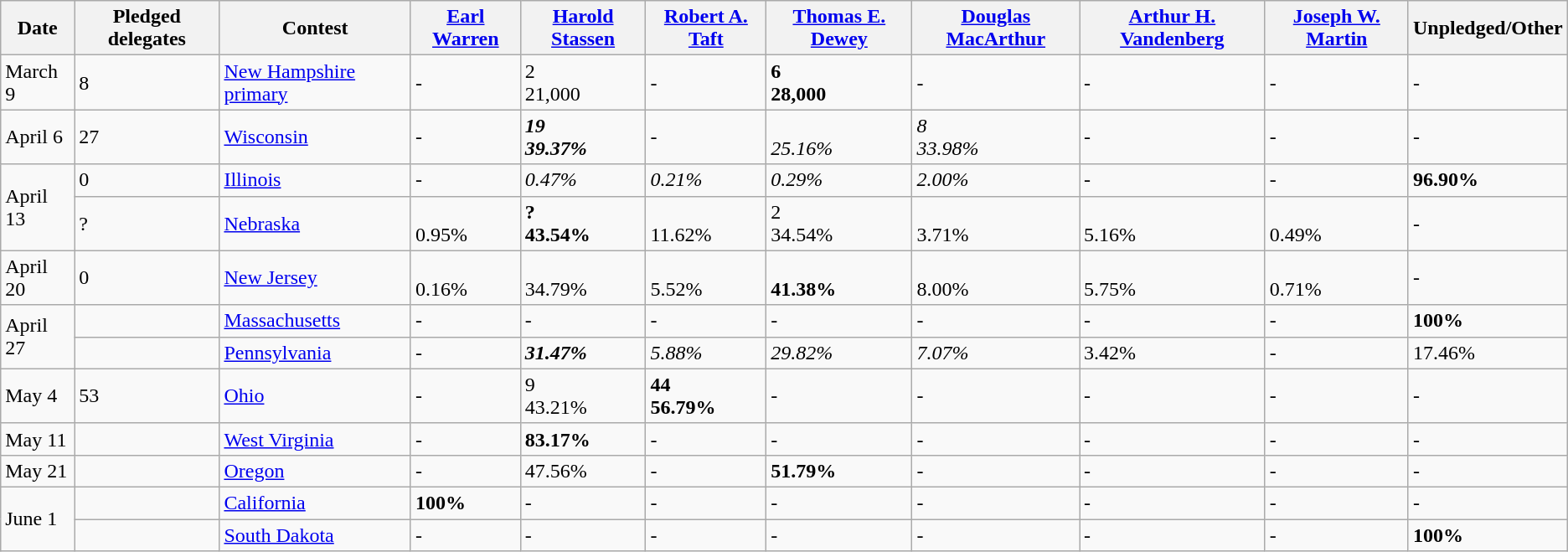<table class="wikitable">
<tr>
<th>Date</th>
<th>Pledged delegates</th>
<th>Contest</th>
<th><a href='#'>Earl Warren</a></th>
<th><a href='#'>Harold Stassen</a></th>
<th><a href='#'>Robert A. Taft</a></th>
<th><a href='#'>Thomas E. Dewey</a></th>
<th><a href='#'>Douglas MacArthur</a></th>
<th><a href='#'>Arthur H. Vandenberg</a></th>
<th><a href='#'>Joseph W. Martin</a></th>
<th>Unpledged/Other</th>
</tr>
<tr>
<td>March 9</td>
<td>8</td>
<td><a href='#'>New Hampshire primary</a></td>
<td>-</td>
<td>2<br>21,000</td>
<td>-</td>
<td><strong>6<br>28,000</strong></td>
<td>-</td>
<td>-</td>
<td>-</td>
<td>-</td>
</tr>
<tr>
<td>April 6</td>
<td>27</td>
<td><a href='#'>Wisconsin</a></td>
<td>-</td>
<td><strong><em>19<br>39.37%</em></strong></td>
<td>-</td>
<td><em><br>25.16%</em></td>
<td><em>8<br>33.98%</em></td>
<td>-</td>
<td>-</td>
<td>-</td>
</tr>
<tr>
<td rowspan="2">April 13</td>
<td>0</td>
<td><a href='#'>Illinois</a><br></td>
<td>-</td>
<td><em>0.47%</em></td>
<td><em>0.21%</em></td>
<td><em>0.29%</em></td>
<td><em>2.00%</em></td>
<td>-</td>
<td>-</td>
<td><strong>96.90%</strong></td>
</tr>
<tr>
<td>?</td>
<td><a href='#'>Nebraska</a></td>
<td><br>0.95%</td>
<td><strong>?<br>43.54%</strong></td>
<td><br>11.62%</td>
<td>2<br>34.54%</td>
<td><br>3.71%</td>
<td><br>5.16%</td>
<td><br>0.49%</td>
<td>-</td>
</tr>
<tr>
<td>April 20</td>
<td>0</td>
<td><a href='#'>New Jersey</a></td>
<td><br>0.16%</td>
<td><br>34.79%</td>
<td><br>5.52%</td>
<td><strong><br>41.38%</strong></td>
<td><br>8.00%</td>
<td><br>5.75%</td>
<td><br>0.71%</td>
<td>-</td>
</tr>
<tr>
<td rowspan="2">April 27</td>
<td></td>
<td><a href='#'>Massachusetts</a></td>
<td>-</td>
<td>-</td>
<td>-</td>
<td>-</td>
<td>-</td>
<td>-</td>
<td>-</td>
<td><strong>100%</strong></td>
</tr>
<tr>
<td></td>
<td><a href='#'>Pennsylvania</a></td>
<td>-</td>
<td><strong><em>31.47%</em></strong></td>
<td><em>5.88%</em></td>
<td><em>29.82%</em></td>
<td><em>7.07%</em></td>
<td>3.42%</td>
<td>-</td>
<td>17.46%</td>
</tr>
<tr>
<td>May 4</td>
<td>53</td>
<td><a href='#'>Ohio</a></td>
<td>-</td>
<td>9<br>43.21%</td>
<td><strong>44<br>56.79%</strong></td>
<td>-</td>
<td>-</td>
<td>-</td>
<td>-</td>
<td>-</td>
</tr>
<tr>
<td>May 11</td>
<td></td>
<td><a href='#'>West Virginia</a></td>
<td>-</td>
<td><strong>83.17%</strong></td>
<td>-</td>
<td>-</td>
<td>-</td>
<td>-</td>
<td>-</td>
<td>-</td>
</tr>
<tr>
<td>May 21</td>
<td></td>
<td><a href='#'>Oregon</a></td>
<td>-</td>
<td>47.56%</td>
<td>-</td>
<td><strong>51.79%</strong></td>
<td>-</td>
<td>-</td>
<td>-</td>
<td>-</td>
</tr>
<tr>
<td rowspan="2">June 1</td>
<td></td>
<td><a href='#'>California</a></td>
<td><strong>100%</strong></td>
<td>-</td>
<td>-</td>
<td>-</td>
<td>-</td>
<td>-</td>
<td>-</td>
<td>-</td>
</tr>
<tr>
<td></td>
<td><a href='#'>South Dakota</a></td>
<td>-</td>
<td>-</td>
<td>-</td>
<td>-</td>
<td>-</td>
<td>-</td>
<td>-</td>
<td><strong>100%</strong></td>
</tr>
</table>
